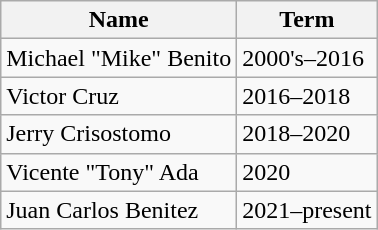<table class="wikitable">
<tr>
<th>Name</th>
<th>Term</th>
</tr>
<tr>
<td>Michael "Mike" Benito</td>
<td>2000's–2016</td>
</tr>
<tr>
<td>Victor Cruz</td>
<td>2016–2018</td>
</tr>
<tr>
<td>Jerry Crisostomo</td>
<td>2018–2020</td>
</tr>
<tr>
<td>Vicente "Tony" Ada</td>
<td>2020</td>
</tr>
<tr>
<td>Juan Carlos Benitez</td>
<td>2021–present</td>
</tr>
</table>
